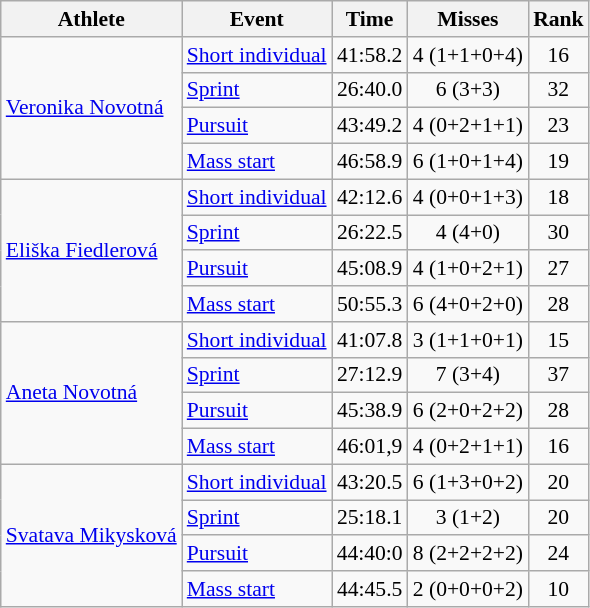<table class="wikitable" style="font-size:90%">
<tr>
<th>Athlete</th>
<th>Event</th>
<th>Time</th>
<th>Misses</th>
<th>Rank</th>
</tr>
<tr align=center>
<td rowspan="4" align="left"><a href='#'>Veronika Novotná</a></td>
<td align=left><a href='#'>Short individual</a></td>
<td>41:58.2</td>
<td>4 (1+1+0+4)</td>
<td>16</td>
</tr>
<tr align=center>
<td align=left><a href='#'>Sprint</a></td>
<td>26:40.0</td>
<td>6 (3+3)</td>
<td>32</td>
</tr>
<tr align=center>
<td align=left><a href='#'>Pursuit</a></td>
<td>43:49.2</td>
<td>4 (0+2+1+1)</td>
<td>23</td>
</tr>
<tr align=center>
<td align=left><a href='#'>Mass start</a></td>
<td>46:58.9</td>
<td>6 (1+0+1+4)</td>
<td>19</td>
</tr>
<tr align="center">
<td rowspan="4" align="left"><a href='#'>Eliška Fiedlerová</a></td>
<td align="left"><a href='#'>Short individual</a></td>
<td>42:12.6</td>
<td>4 (0+0+1+3)</td>
<td>18</td>
</tr>
<tr align="center">
<td align="left"><a href='#'>Sprint</a></td>
<td>26:22.5</td>
<td>4 (4+0)</td>
<td>30</td>
</tr>
<tr align=center>
<td align=left><a href='#'>Pursuit</a></td>
<td>45:08.9</td>
<td>4 (1+0+2+1)</td>
<td>27</td>
</tr>
<tr align=center>
<td align=left><a href='#'>Mass start</a></td>
<td>50:55.3</td>
<td>6 (4+0+2+0)</td>
<td>28</td>
</tr>
<tr align="center">
<td rowspan="4" align="left"><a href='#'>Aneta Novotná</a></td>
<td align="left"><a href='#'>Short individual</a></td>
<td>41:07.8</td>
<td>3 (1+1+0+1)</td>
<td>15</td>
</tr>
<tr align="center">
<td align="left"><a href='#'>Sprint</a></td>
<td>27:12.9</td>
<td>7 (3+4)</td>
<td>37</td>
</tr>
<tr align=center>
<td align=left><a href='#'>Pursuit</a></td>
<td>45:38.9</td>
<td>6 (2+0+2+2)</td>
<td>28</td>
</tr>
<tr align=center>
<td align=left><a href='#'>Mass start</a></td>
<td>46:01,9</td>
<td>4 (0+2+1+1)</td>
<td>16</td>
</tr>
<tr align="center">
<td rowspan="4" align="left"><a href='#'>Svatava Mikysková</a></td>
<td align="left"><a href='#'>Short individual</a></td>
<td>43:20.5</td>
<td>6 (1+3+0+2)</td>
<td>20</td>
</tr>
<tr align="center">
<td align="left"><a href='#'>Sprint</a></td>
<td>25:18.1</td>
<td>3 (1+2)</td>
<td>20</td>
</tr>
<tr align=center>
<td align=left><a href='#'>Pursuit</a></td>
<td>44:40:0</td>
<td>8 (2+2+2+2)</td>
<td>24</td>
</tr>
<tr align=center>
<td align=left><a href='#'>Mass start</a></td>
<td>44:45.5</td>
<td>2 (0+0+0+2)</td>
<td>10</td>
</tr>
</table>
